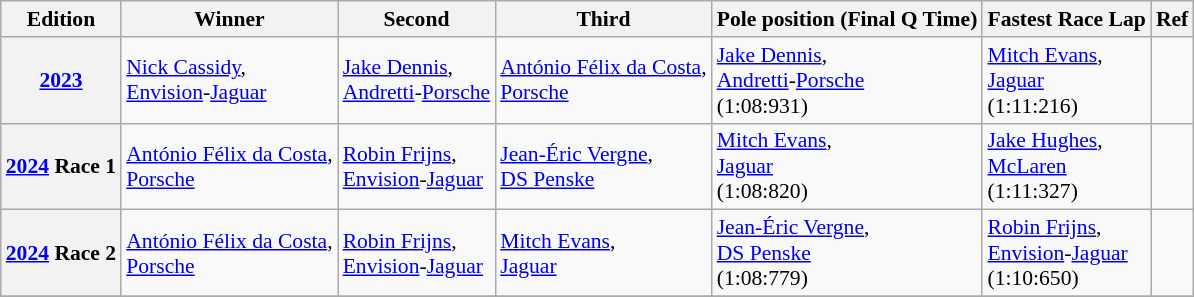<table Class = "wikitable" style = "font-size: 90%;">
<tr>
<th>Edition</th>
<th>Winner</th>
<th>Second</th>
<th>Third</th>
<th>Pole position (Final Q Time)</th>
<th>Fastest Race Lap</th>
<th>Ref</th>
</tr>
<tr>
<th><a href='#'>2023</a></th>
<td> <a href='#'>Nick Cassidy</a>,<br><a href='#'>Envision</a>-<a href='#'>Jaguar</a></td>
<td> <a href='#'>Jake Dennis</a>,<br><a href='#'>Andretti</a>-<a href='#'>Porsche</a></td>
<td> <a href='#'>António Félix da Costa</a>,<br><a href='#'>Porsche</a></td>
<td> <a href='#'>Jake Dennis</a>,<br><a href='#'>Andretti</a>-<a href='#'>Porsche</a><br>(1:08:931)<br></td>
<td> <a href='#'>Mitch Evans</a>,<br><a href='#'>Jaguar</a><br>(1:11:216)<br></td>
<td></td>
</tr>
<tr>
<th><a href='#'>2024</a> Race 1</th>
<td> <a href='#'>António Félix da Costa</a>,<br><a href='#'>Porsche</a></td>
<td> <a href='#'>Robin Frijns</a>,<br><a href='#'>Envision</a>-<a href='#'>Jaguar</a></td>
<td> <a href='#'>Jean-Éric Vergne</a>,<br><a href='#'>DS Penske</a></td>
<td> <a href='#'>Mitch Evans</a>,<br><a href='#'>Jaguar</a><br>(1:08:820)<br></td>
<td> <a href='#'>Jake Hughes</a>,<br><a href='#'>McLaren</a><br>(1:11:327)<br></td>
<td></td>
</tr>
<tr>
<th><a href='#'>2024</a> Race 2</th>
<td> <a href='#'>António Félix da Costa</a>,<br><a href='#'>Porsche</a></td>
<td> <a href='#'>Robin Frijns</a>,<br><a href='#'>Envision</a>-<a href='#'>Jaguar</a></td>
<td> <a href='#'>Mitch Evans</a>,<br><a href='#'>Jaguar</a></td>
<td> <a href='#'>Jean-Éric Vergne</a>,<br><a href='#'>DS Penske</a><br>(1:08:779)<br></td>
<td> <a href='#'>Robin Frijns</a>,<br><a href='#'>Envision</a>-<a href='#'>Jaguar</a><br>(1:10:650)<br></td>
<td></td>
</tr>
<tr>
</tr>
</table>
